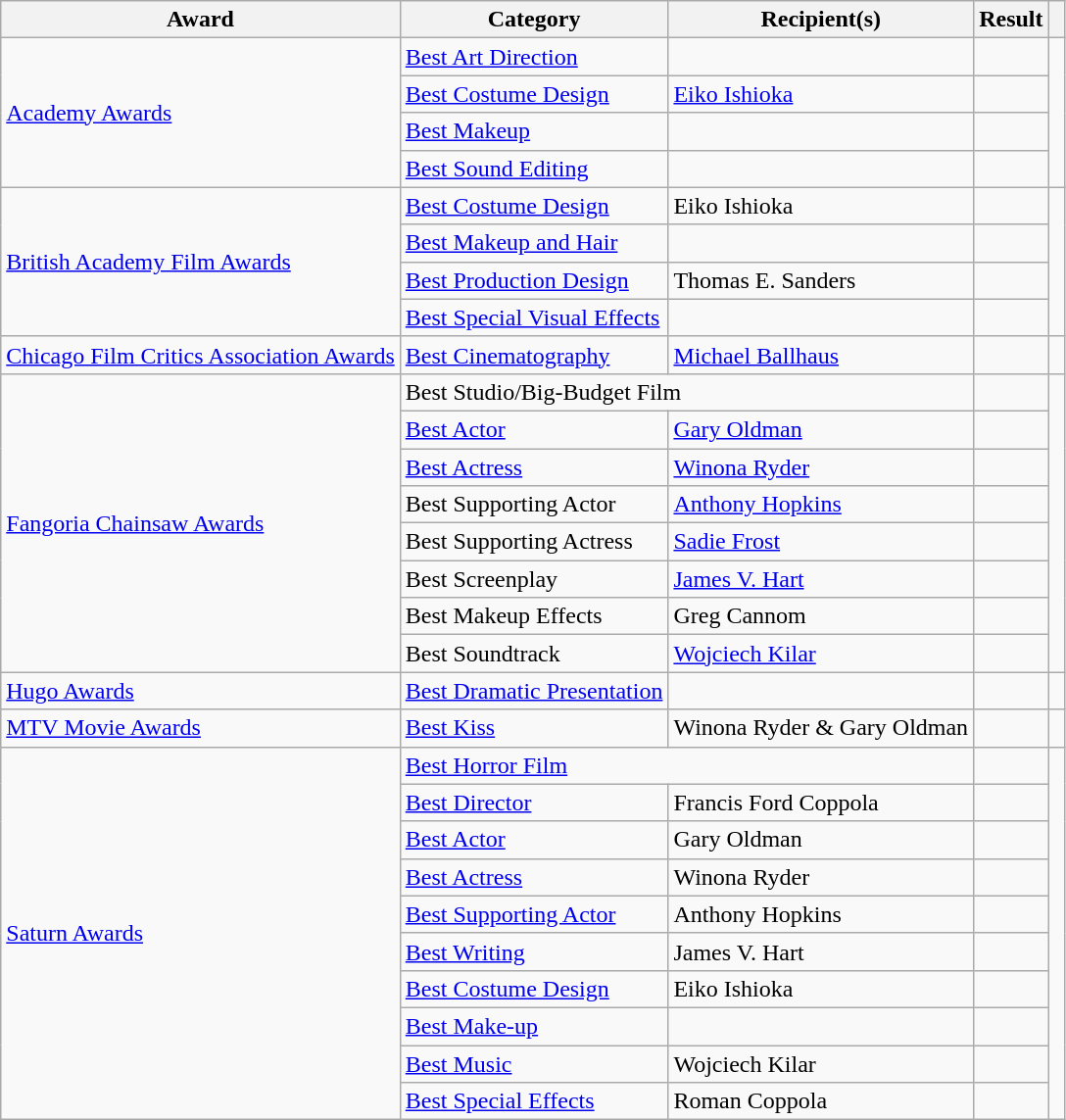<table class="wikitable">
<tr>
<th>Award</th>
<th>Category</th>
<th>Recipient(s)</th>
<th>Result</th>
<th></th>
</tr>
<tr>
<td rowspan="4"><a href='#'>Academy Awards</a></td>
<td><a href='#'>Best Art Direction</a></td>
<td></td>
<td></td>
<td rowspan="4"></td>
</tr>
<tr>
<td><a href='#'>Best Costume Design</a></td>
<td><a href='#'>Eiko Ishioka</a></td>
<td></td>
</tr>
<tr>
<td><a href='#'>Best Makeup</a></td>
<td></td>
<td></td>
</tr>
<tr>
<td><a href='#'>Best Sound Editing</a></td>
<td></td>
<td></td>
</tr>
<tr>
<td rowspan="4"><a href='#'>British Academy Film Awards</a></td>
<td><a href='#'>Best Costume Design</a></td>
<td>Eiko Ishioka</td>
<td></td>
<td rowspan="4"></td>
</tr>
<tr>
<td><a href='#'>Best Makeup and Hair</a></td>
<td></td>
<td></td>
</tr>
<tr>
<td><a href='#'>Best Production Design</a></td>
<td>Thomas E. Sanders</td>
<td></td>
</tr>
<tr>
<td><a href='#'>Best Special Visual Effects</a></td>
<td></td>
<td></td>
</tr>
<tr>
<td><a href='#'>Chicago Film Critics Association Awards</a></td>
<td><a href='#'>Best Cinematography</a></td>
<td><a href='#'>Michael Ballhaus</a></td>
<td></td>
<td> </td>
</tr>
<tr>
<td rowspan="8"><a href='#'>Fangoria Chainsaw Awards</a></td>
<td colspan="2">Best Studio/Big-Budget Film</td>
<td></td>
<td rowspan="8"></td>
</tr>
<tr>
<td><a href='#'>Best Actor</a></td>
<td><a href='#'>Gary Oldman</a></td>
<td></td>
</tr>
<tr>
<td><a href='#'>Best Actress</a></td>
<td><a href='#'>Winona Ryder</a></td>
<td></td>
</tr>
<tr>
<td>Best Supporting Actor</td>
<td><a href='#'>Anthony Hopkins</a></td>
<td></td>
</tr>
<tr>
<td>Best Supporting Actress</td>
<td><a href='#'>Sadie Frost</a></td>
<td></td>
</tr>
<tr>
<td>Best Screenplay</td>
<td><a href='#'>James V. Hart</a></td>
<td></td>
</tr>
<tr>
<td>Best Makeup Effects</td>
<td>Greg Cannom</td>
<td></td>
</tr>
<tr>
<td>Best Soundtrack</td>
<td><a href='#'>Wojciech Kilar</a></td>
<td></td>
</tr>
<tr>
<td><a href='#'>Hugo Awards</a></td>
<td><a href='#'>Best Dramatic Presentation</a></td>
<td></td>
<td></td>
<td> </td>
</tr>
<tr>
<td><a href='#'>MTV Movie Awards</a></td>
<td><a href='#'>Best Kiss</a></td>
<td>Winona Ryder & Gary Oldman</td>
<td></td>
<td></td>
</tr>
<tr>
<td rowspan="10"><a href='#'>Saturn Awards</a></td>
<td colspan="2"><a href='#'>Best Horror Film</a></td>
<td></td>
<td rowspan="10"></td>
</tr>
<tr>
<td><a href='#'>Best Director</a></td>
<td>Francis Ford Coppola</td>
<td></td>
</tr>
<tr>
<td><a href='#'>Best Actor</a></td>
<td>Gary Oldman</td>
<td></td>
</tr>
<tr>
<td><a href='#'>Best Actress</a></td>
<td>Winona Ryder</td>
<td></td>
</tr>
<tr>
<td><a href='#'>Best Supporting Actor</a></td>
<td>Anthony Hopkins</td>
<td></td>
</tr>
<tr>
<td><a href='#'>Best Writing</a></td>
<td>James V. Hart</td>
<td></td>
</tr>
<tr>
<td><a href='#'>Best Costume Design</a></td>
<td>Eiko Ishioka</td>
<td></td>
</tr>
<tr>
<td><a href='#'>Best Make-up</a></td>
<td></td>
<td></td>
</tr>
<tr>
<td><a href='#'>Best Music</a></td>
<td>Wojciech Kilar</td>
<td></td>
</tr>
<tr>
<td><a href='#'>Best Special Effects</a></td>
<td>Roman Coppola</td>
<td></td>
</tr>
</table>
